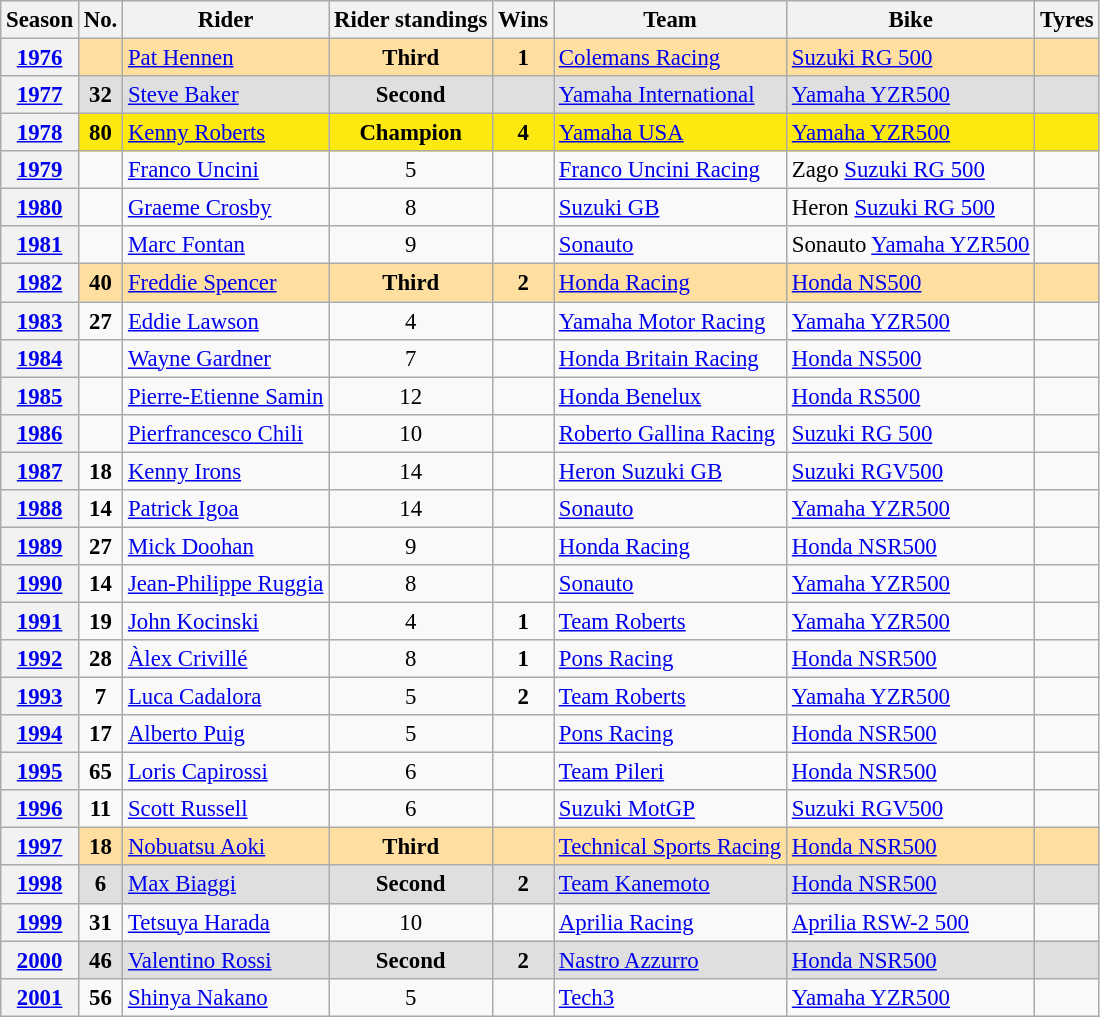<table class="wikitable" style="font-size:95%;">
<tr>
<th>Season</th>
<th>No.</th>
<th>Rider</th>
<th>Rider standings</th>
<th>Wins</th>
<th>Team</th>
<th>Bike</th>
<th>Tyres</th>
</tr>
<tr>
<th><a href='#'>1976</a></th>
<td align="center" style="background:#ffdf9f;"></td>
<td style="background:#ffdf9f;"> <a href='#'>Pat Hennen</a></td>
<td align="center" style="background:#ffdf9f;"><strong>Third</strong></td>
<td align="center" style="background:#ffdf9f;"><strong>1</strong></td>
<td style="background:#ffdf9f;"><a href='#'>Colemans Racing</a></td>
<td style="background:#ffdf9f;"><a href='#'>Suzuki RG 500</a></td>
<td align="center" style="background:#ffdf9f;"></td>
</tr>
<tr>
<th><a href='#'>1977</a></th>
<td align="center" style="background:#dfdfdf;"><strong>32</strong></td>
<td style="background:#dfdfdf;"> <a href='#'>Steve Baker</a></td>
<td align="center" style="background:#dfdfdf;"><strong>Second</strong></td>
<td align="center" style="background:#dfdfdf;"></td>
<td style="background:#dfdfdf;"><a href='#'>Yamaha International</a></td>
<td style="background:#dfdfdf;"><a href='#'>Yamaha YZR500</a></td>
<td align="center" style="background:#dfdfdf;"></td>
</tr>
<tr>
<th><a href='#'>1978</a></th>
<td align="center" style="background:#FDE910;"><strong>80</strong></td>
<td style="background:#FDE910;"> <a href='#'>Kenny Roberts</a></td>
<td align="center" style="background:#FDE910;"><strong>Champion</strong></td>
<td align="center" style="background:#FDE910;"><strong>4</strong></td>
<td style="background:#FDE910;"><a href='#'>Yamaha USA</a></td>
<td style="background:#FDE910;"><a href='#'>Yamaha YZR500</a></td>
<td align="center" style="background:#FDE910;"></td>
</tr>
<tr>
<th><a href='#'>1979</a></th>
<td align="center"></td>
<td> <a href='#'>Franco Uncini</a></td>
<td align="center">5</td>
<td></td>
<td><a href='#'>Franco Uncini Racing</a></td>
<td>Zago <a href='#'>Suzuki RG 500</a></td>
<td align="center"></td>
</tr>
<tr>
<th><a href='#'>1980</a></th>
<td align="center"></td>
<td> <a href='#'>Graeme Crosby</a></td>
<td align="center">8</td>
<td></td>
<td><a href='#'>Suzuki GB</a></td>
<td>Heron <a href='#'>Suzuki RG 500</a></td>
<td align="center"></td>
</tr>
<tr>
<th><a href='#'>1981</a></th>
<td align="center"></td>
<td> <a href='#'>Marc Fontan</a></td>
<td align="center">9</td>
<td></td>
<td><a href='#'>Sonauto</a></td>
<td>Sonauto <a href='#'>Yamaha YZR500</a></td>
<td align="center"></td>
</tr>
<tr>
<th><a href='#'>1982</a></th>
<td align="center" style="background:#ffdf9f;"><strong>40</strong></td>
<td style="background:#ffdf9f;"> <a href='#'>Freddie Spencer</a></td>
<td align="center" style="background:#ffdf9f;"><strong>Third</strong></td>
<td align="center" style="background:#ffdf9f;"><strong>2</strong></td>
<td style="background:#ffdf9f;"><a href='#'>Honda Racing</a></td>
<td style="background:#ffdf9f;"><a href='#'>Honda NS500</a></td>
<td align="center" style="background:#ffdf9f;"></td>
</tr>
<tr>
<th><a href='#'>1983</a></th>
<td align="center"><strong>27</strong></td>
<td> <a href='#'>Eddie Lawson</a></td>
<td align="center">4</td>
<td></td>
<td><a href='#'>Yamaha Motor Racing</a></td>
<td><a href='#'>Yamaha YZR500</a></td>
<td align="center"></td>
</tr>
<tr>
<th><a href='#'>1984</a></th>
<td align="center"></td>
<td> <a href='#'>Wayne Gardner</a></td>
<td align="center">7</td>
<td></td>
<td><a href='#'>Honda Britain Racing</a></td>
<td><a href='#'>Honda NS500</a></td>
<td align="center"></td>
</tr>
<tr>
<th><a href='#'>1985</a></th>
<td align="center"></td>
<td> <a href='#'>Pierre-Etienne Samin</a></td>
<td align="center">12</td>
<td></td>
<td><a href='#'>Honda Benelux</a></td>
<td><a href='#'>Honda RS500</a></td>
<td align="center"></td>
</tr>
<tr>
<th><a href='#'>1986</a></th>
<td align="center"></td>
<td> <a href='#'>Pierfrancesco Chili</a></td>
<td align="center">10</td>
<td></td>
<td><a href='#'>Roberto Gallina Racing</a></td>
<td><a href='#'>Suzuki RG 500</a></td>
<td align="center"></td>
</tr>
<tr>
<th><a href='#'>1987</a></th>
<td align="center"><strong>18</strong></td>
<td> <a href='#'>Kenny Irons</a></td>
<td align="center">14</td>
<td></td>
<td><a href='#'>Heron Suzuki GB</a></td>
<td><a href='#'>Suzuki RGV500</a></td>
<td align="center"></td>
</tr>
<tr>
<th><a href='#'>1988</a></th>
<td align="center"><strong>14</strong></td>
<td> <a href='#'>Patrick Igoa</a></td>
<td align="center">14</td>
<td></td>
<td><a href='#'>Sonauto</a></td>
<td><a href='#'>Yamaha YZR500</a></td>
<td align="center"></td>
</tr>
<tr>
<th><a href='#'>1989</a></th>
<td align="center"><strong>27</strong></td>
<td> <a href='#'>Mick Doohan</a></td>
<td align="center">9</td>
<td></td>
<td><a href='#'>Honda Racing</a></td>
<td><a href='#'>Honda NSR500</a></td>
<td align="center"></td>
</tr>
<tr>
<th><a href='#'>1990</a></th>
<td align="center"><strong>14</strong></td>
<td> <a href='#'>Jean-Philippe Ruggia</a></td>
<td align="center">8</td>
<td></td>
<td><a href='#'>Sonauto</a></td>
<td><a href='#'>Yamaha YZR500</a></td>
<td align="center"></td>
</tr>
<tr>
<th><a href='#'>1991</a></th>
<td align="center"><strong>19</strong></td>
<td> <a href='#'>John Kocinski</a></td>
<td align="center">4</td>
<td align="center"><strong>1</strong></td>
<td><a href='#'>Team Roberts</a></td>
<td><a href='#'>Yamaha YZR500</a></td>
<td align="center"></td>
</tr>
<tr>
<th><a href='#'>1992</a></th>
<td align="center"><strong>28</strong></td>
<td> <a href='#'>Àlex Crivillé</a></td>
<td align="center">8</td>
<td align="center"><strong>1</strong></td>
<td><a href='#'>Pons Racing</a></td>
<td><a href='#'>Honda NSR500</a></td>
<td align="center"></td>
</tr>
<tr>
<th><a href='#'>1993</a></th>
<td align="center"><strong>7</strong></td>
<td> <a href='#'>Luca Cadalora</a></td>
<td align="center">5</td>
<td align="center"><strong>2</strong></td>
<td><a href='#'>Team Roberts</a></td>
<td><a href='#'>Yamaha YZR500</a></td>
<td align="center"></td>
</tr>
<tr>
<th><a href='#'>1994</a></th>
<td align="center"><strong>17</strong></td>
<td> <a href='#'>Alberto Puig</a></td>
<td align="center">5</td>
<td></td>
<td><a href='#'>Pons Racing</a></td>
<td><a href='#'>Honda NSR500</a></td>
<td align="center"></td>
</tr>
<tr>
<th><a href='#'>1995</a></th>
<td align="center"><strong>65</strong></td>
<td> <a href='#'>Loris Capirossi</a></td>
<td align="center">6</td>
<td></td>
<td><a href='#'>Team Pileri</a></td>
<td><a href='#'>Honda NSR500</a></td>
<td align="center"></td>
</tr>
<tr>
<th><a href='#'>1996</a></th>
<td align="center"><strong>11</strong></td>
<td> <a href='#'>Scott Russell</a></td>
<td align="center">6</td>
<td></td>
<td><a href='#'>Suzuki MotGP</a></td>
<td><a href='#'>Suzuki RGV500</a></td>
<td align="center"></td>
</tr>
<tr>
<th><a href='#'>1997</a></th>
<td align="center" style="background:#ffdf9f;"><strong>18</strong></td>
<td style="background:#ffdf9f;"> <a href='#'>Nobuatsu Aoki</a></td>
<td align="center" style="background:#ffdf9f;"><strong>Third</strong></td>
<td style="background:#ffdf9f;"></td>
<td style="background:#ffdf9f;"><a href='#'>Technical Sports Racing</a></td>
<td style="background:#ffdf9f;"><a href='#'>Honda NSR500</a></td>
<td align="center" style="background:#ffdf9f;"></td>
</tr>
<tr>
<th><a href='#'>1998</a></th>
<td align="center" style="background:#dfdfdf;"><strong>6</strong></td>
<td style="background:#dfdfdf;"> <a href='#'>Max Biaggi</a></td>
<td align="center" style="background:#dfdfdf;"><strong>Second</strong></td>
<td align="center" style="background:#dfdfdf;"><strong>2</strong></td>
<td style="background:#dfdfdf;"><a href='#'>Team Kanemoto</a></td>
<td style="background:#dfdfdf;"><a href='#'>Honda NSR500</a></td>
<td align="center" style="background:#dfdfdf;"></td>
</tr>
<tr>
<th><a href='#'>1999</a></th>
<td align="center"><strong>31</strong></td>
<td> <a href='#'>Tetsuya Harada</a></td>
<td align="center">10</td>
<td></td>
<td><a href='#'>Aprilia Racing</a></td>
<td><a href='#'>Aprilia RSW-2 500</a></td>
<td align="center"></td>
</tr>
<tr>
<th><a href='#'>2000</a></th>
<td align="center" style="background:#dfdfdf;"><strong>46</strong></td>
<td style="background:#dfdfdf;"> <a href='#'>Valentino Rossi</a></td>
<td align="center" style="background:#dfdfdf;"><strong>Second</strong></td>
<td align="center" style="background:#dfdfdf;"><strong>2</strong></td>
<td style="background:#dfdfdf;"><a href='#'>Nastro Azzurro</a></td>
<td style="background:#dfdfdf;"><a href='#'>Honda NSR500</a></td>
<td align="center" style="background:#dfdfdf;"></td>
</tr>
<tr>
<th><a href='#'>2001</a></th>
<td align="center"><strong>56</strong></td>
<td> <a href='#'>Shinya Nakano</a></td>
<td align="center">5</td>
<td></td>
<td><a href='#'>Tech3</a></td>
<td><a href='#'>Yamaha YZR500</a></td>
<td align="center"></td>
</tr>
</table>
